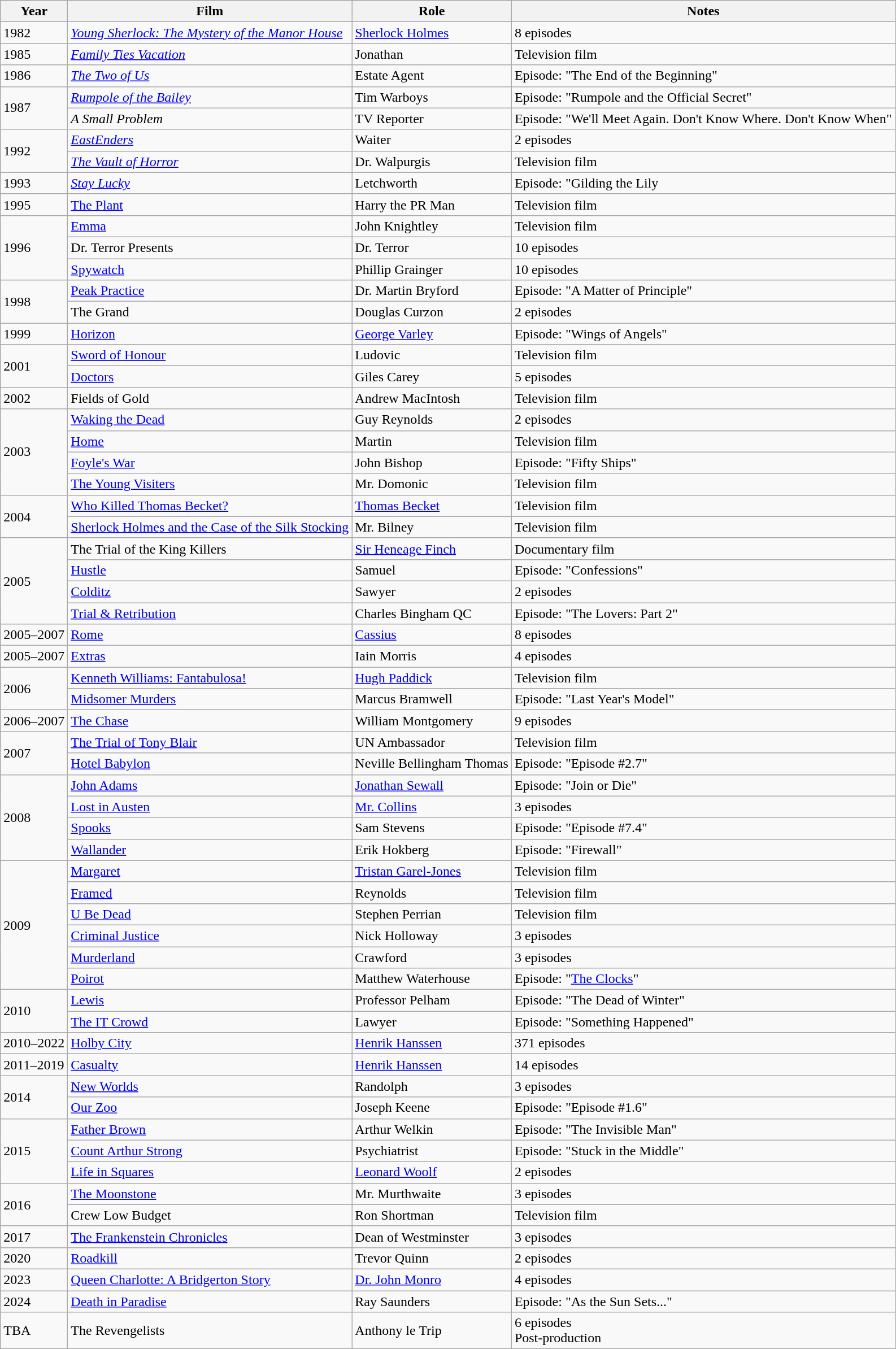<table class="wikitable sortable">
<tr>
<th>Year</th>
<th>Film</th>
<th>Role</th>
<th>Notes</th>
</tr>
<tr>
<td>1982</td>
<td><em><a href='#'>Young Sherlock: The Mystery of the Manor House</a></em></td>
<td><a href='#'>Sherlock Holmes</a></td>
<td>8 episodes</td>
</tr>
<tr>
<td>1985</td>
<td><em><a href='#'>Family Ties Vacation</a></em></td>
<td>Jonathan</td>
<td>Television film</td>
</tr>
<tr>
<td>1986</td>
<td><em><a href='#'>The Two of Us</a></em></td>
<td>Estate Agent</td>
<td>Episode: "The End of the Beginning"</td>
</tr>
<tr>
<td rowspan="2">1987</td>
<td><em><a href='#'>Rumpole of the Bailey</a></em></td>
<td>Tim Warboys</td>
<td>Episode: "Rumpole and the Official Secret"</td>
</tr>
<tr>
<td><em>A Small Problem</em></td>
<td>TV Reporter</td>
<td>Episode: "We'll Meet Again. Don't Know Where. Don't Know When"</td>
</tr>
<tr>
<td rowspan="2">1992</td>
<td><em><a href='#'>EastEnders</a></em></td>
<td>Waiter</td>
<td>2 episodes</td>
</tr>
<tr>
<td><em><a href='#'>The Vault of Horror</a></em></td>
<td>Dr. Walpurgis</td>
<td>Television film</td>
</tr>
<tr>
<td>1993</td>
<td><em><a href='#'>Stay Lucky</a></em></td>
<td>Letchworth</td>
<td>Episode: "Gilding the Lily<em></td>
</tr>
<tr>
<td>1995</td>
<td></em><a href='#'>The Plant</a><em></td>
<td>Harry the PR Man</td>
<td>Television film</td>
</tr>
<tr>
<td rowspan="3">1996</td>
<td></em><a href='#'>Emma</a><em></td>
<td>John Knightley</td>
<td>Television film</td>
</tr>
<tr>
<td></em>Dr. Terror Presents<em></td>
<td>Dr. Terror</td>
<td>10 episodes</td>
</tr>
<tr>
<td></em><a href='#'>Spywatch</a><em></td>
<td>Phillip Grainger</td>
<td>10 episodes</td>
</tr>
<tr>
<td rowspan="2">1998</td>
<td></em><a href='#'>Peak Practice</a><em></td>
<td>Dr. Martin Bryford</td>
<td>Episode: "A Matter of Principle"</td>
</tr>
<tr>
<td></em>The Grand<em></td>
<td>Douglas Curzon</td>
<td>2 episodes</td>
</tr>
<tr>
<td>1999</td>
<td></em><a href='#'>Horizon</a><em></td>
<td><a href='#'>George Varley</a></td>
<td>Episode: "Wings of Angels"</td>
</tr>
<tr>
<td rowspan="2">2001</td>
<td></em><a href='#'>Sword of Honour</a><em></td>
<td>Ludovic</td>
<td>Television film</td>
</tr>
<tr>
<td></em><a href='#'>Doctors</a><em></td>
<td>Giles Carey</td>
<td>5 episodes</td>
</tr>
<tr>
<td>2002</td>
<td></em>Fields of Gold<em></td>
<td>Andrew MacIntosh</td>
<td>Television film</td>
</tr>
<tr>
<td rowspan="4">2003</td>
<td></em><a href='#'>Waking the Dead</a><em></td>
<td>Guy Reynolds</td>
<td>2 episodes</td>
</tr>
<tr>
<td></em><a href='#'>Home</a><em></td>
<td>Martin</td>
<td>Television film</td>
</tr>
<tr>
<td></em><a href='#'>Foyle's War</a><em></td>
<td>John Bishop</td>
<td>Episode: "Fifty Ships"</td>
</tr>
<tr>
<td></em><a href='#'>The Young Visiters</a><em></td>
<td>Mr. Domonic</td>
<td>Television film</td>
</tr>
<tr>
<td rowspan="2">2004</td>
<td></em><a href='#'>Who Killed Thomas Becket?</a><em></td>
<td><a href='#'>Thomas Becket</a></td>
<td>Television film</td>
</tr>
<tr>
<td></em><a href='#'>Sherlock Holmes and the Case of the Silk Stocking</a><em></td>
<td>Mr. Bilney</td>
<td>Television film</td>
</tr>
<tr>
<td rowspan="4">2005</td>
<td></em>The Trial of the King Killers<em></td>
<td><a href='#'>Sir Heneage Finch</a></td>
<td>Documentary film</td>
</tr>
<tr>
<td></em><a href='#'>Hustle</a><em></td>
<td>Samuel</td>
<td>Episode: "Confessions"</td>
</tr>
<tr>
<td></em><a href='#'>Colditz</a><em></td>
<td>Sawyer</td>
<td>2 episodes</td>
</tr>
<tr>
<td></em><a href='#'>Trial & Retribution</a><em></td>
<td>Charles Bingham QC</td>
<td>Episode: "The Lovers: Part 2"</td>
</tr>
<tr>
<td>2005–2007</td>
<td></em><a href='#'>Rome</a><em></td>
<td><a href='#'>Cassius</a></td>
<td>8 episodes</td>
</tr>
<tr>
<td>2005–2007</td>
<td></em><a href='#'>Extras</a><em></td>
<td>Iain Morris</td>
<td>4 episodes</td>
</tr>
<tr>
<td rowspan="2">2006</td>
<td></em><a href='#'>Kenneth Williams: Fantabulosa!</a><em></td>
<td><a href='#'>Hugh Paddick</a></td>
<td>Television film</td>
</tr>
<tr>
<td></em><a href='#'>Midsomer Murders</a><em></td>
<td>Marcus Bramwell</td>
<td>Episode: "Last Year's Model"</td>
</tr>
<tr>
<td>2006–2007</td>
<td></em><a href='#'>The Chase</a><em></td>
<td>William Montgomery</td>
<td>9 episodes</td>
</tr>
<tr>
<td rowspan="2">2007</td>
<td></em><a href='#'>The Trial of Tony Blair</a><em></td>
<td>UN Ambassador</td>
<td>Television film</td>
</tr>
<tr>
<td></em><a href='#'>Hotel Babylon</a><em></td>
<td>Neville Bellingham Thomas</td>
<td>Episode: "Episode #2.7"</td>
</tr>
<tr>
<td rowspan="4">2008</td>
<td></em><a href='#'>John Adams</a><em></td>
<td><a href='#'>Jonathan Sewall</a></td>
<td>Episode: "Join or Die"</td>
</tr>
<tr>
<td></em><a href='#'>Lost in Austen</a><em></td>
<td><a href='#'>Mr. Collins</a></td>
<td>3 episodes</td>
</tr>
<tr>
<td></em><a href='#'>Spooks</a><em></td>
<td>Sam Stevens</td>
<td>Episode: "Episode #7.4"</td>
</tr>
<tr>
<td></em><a href='#'>Wallander</a><em></td>
<td>Erik Hokberg</td>
<td>Episode: "Firewall"</td>
</tr>
<tr>
<td rowspan="6">2009</td>
<td></em><a href='#'>Margaret</a><em></td>
<td><a href='#'>Tristan Garel-Jones</a></td>
<td>Television film</td>
</tr>
<tr>
<td></em><a href='#'>Framed</a><em></td>
<td>Reynolds</td>
<td>Television film</td>
</tr>
<tr>
<td></em><a href='#'>U Be Dead</a><em></td>
<td>Stephen Perrian</td>
<td>Television film</td>
</tr>
<tr>
<td></em><a href='#'>Criminal Justice</a><em></td>
<td>Nick Holloway</td>
<td>3 episodes</td>
</tr>
<tr>
<td></em><a href='#'>Murderland</a><em></td>
<td>Crawford</td>
<td>3 episodes</td>
</tr>
<tr>
<td></em><a href='#'>Poirot</a><em></td>
<td>Matthew Waterhouse</td>
<td>Episode: "<a href='#'>The Clocks</a>"</td>
</tr>
<tr>
<td rowspan="2">2010</td>
<td></em><a href='#'>Lewis</a><em></td>
<td>Professor Pelham</td>
<td>Episode: "The Dead of Winter"</td>
</tr>
<tr>
<td></em><a href='#'>The IT Crowd</a><em></td>
<td>Lawyer</td>
<td>Episode: "Something Happened"</td>
</tr>
<tr>
<td>2010–2022</td>
<td></em><a href='#'>Holby City</a><em></td>
<td><a href='#'>Henrik Hanssen</a></td>
<td>371 episodes</td>
</tr>
<tr>
<td>2011–2019</td>
<td></em><a href='#'>Casualty</a><em></td>
<td><a href='#'>Henrik Hanssen</a></td>
<td>14 episodes</td>
</tr>
<tr>
<td rowspan="2">2014</td>
<td></em><a href='#'>New Worlds</a><em></td>
<td>Randolph</td>
<td>3 episodes</td>
</tr>
<tr>
<td></em><a href='#'>Our Zoo</a><em></td>
<td>Joseph Keene</td>
<td>Episode: "Episode #1.6"</td>
</tr>
<tr>
<td rowspan="3">2015</td>
<td></em><a href='#'>Father Brown</a><em></td>
<td>Arthur Welkin</td>
<td>Episode: "The Invisible Man"</td>
</tr>
<tr>
<td></em><a href='#'>Count Arthur Strong</a><em></td>
<td>Psychiatrist</td>
<td>Episode: "Stuck in the Middle"</td>
</tr>
<tr>
<td></em><a href='#'>Life in Squares</a><em></td>
<td><a href='#'>Leonard Woolf</a></td>
<td>2 episodes</td>
</tr>
<tr>
<td rowspan="2">2016</td>
<td></em><a href='#'>The Moonstone</a><em></td>
<td>Mr. Murthwaite</td>
<td>3 episodes</td>
</tr>
<tr>
<td></em>Crew Low Budget<em></td>
<td>Ron Shortman</td>
<td>Television film</td>
</tr>
<tr>
<td>2017</td>
<td></em><a href='#'>The Frankenstein Chronicles</a><em></td>
<td>Dean of Westminster</td>
<td>3 episodes</td>
</tr>
<tr>
<td>2020</td>
<td></em><a href='#'>Roadkill</a><em></td>
<td>Trevor Quinn</td>
<td>2 episodes</td>
</tr>
<tr>
<td>2023</td>
<td></em><a href='#'>Queen Charlotte: A Bridgerton Story</a><em></td>
<td><a href='#'>Dr. John Monro</a></td>
<td>4 episodes</td>
</tr>
<tr>
<td>2024</td>
<td></em><a href='#'>Death in Paradise</a><em></td>
<td>Ray Saunders</td>
<td>Episode: "As the Sun Sets..."</td>
</tr>
<tr>
<td>TBA</td>
<td></em>The Revengelists<em></td>
<td>Anthony le Trip</td>
<td>6 episodes<br>Post-production</td>
</tr>
</table>
